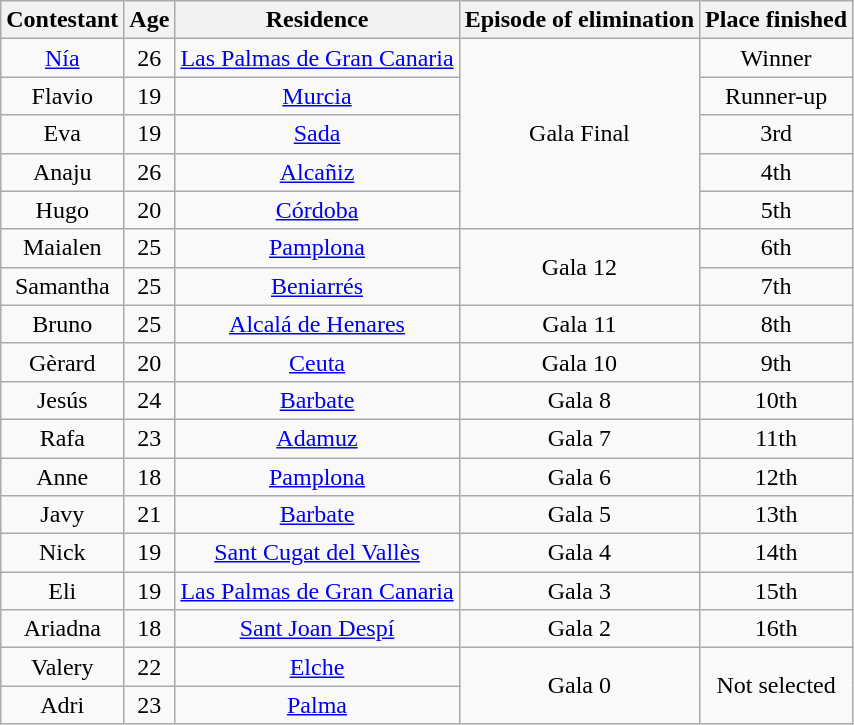<table class="wikitable" style="text-align:center">
<tr>
<th>Contestant</th>
<th>Age</th>
<th>Residence</th>
<th>Episode of elimination</th>
<th>Place finished</th>
</tr>
<tr>
<td><a href='#'>Nía</a></td>
<td>26</td>
<td><a href='#'>Las Palmas de Gran Canaria</a></td>
<td rowspan=5>Gala Final</td>
<td>Winner</td>
</tr>
<tr>
<td>Flavio</td>
<td>19</td>
<td><a href='#'>Murcia</a></td>
<td>Runner-up</td>
</tr>
<tr>
<td>Eva</td>
<td>19</td>
<td><a href='#'>Sada</a></td>
<td>3rd</td>
</tr>
<tr>
<td>Anaju</td>
<td>26</td>
<td><a href='#'>Alcañiz</a></td>
<td>4th</td>
</tr>
<tr>
<td>Hugo</td>
<td>20</td>
<td><a href='#'>Córdoba</a></td>
<td>5th</td>
</tr>
<tr>
<td>Maialen</td>
<td>25</td>
<td><a href='#'>Pamplona</a></td>
<td rowspan=2>Gala 12</td>
<td>6th</td>
</tr>
<tr>
<td>Samantha</td>
<td>25</td>
<td><a href='#'>Beniarrés</a></td>
<td>7th</td>
</tr>
<tr>
<td>Bruno</td>
<td>25</td>
<td><a href='#'>Alcalá de Henares</a></td>
<td>Gala 11</td>
<td>8th</td>
</tr>
<tr>
<td>Gèrard</td>
<td>20</td>
<td><a href='#'>Ceuta</a></td>
<td>Gala 10</td>
<td>9th</td>
</tr>
<tr>
<td>Jesús</td>
<td>24</td>
<td><a href='#'>Barbate</a></td>
<td>Gala 8</td>
<td>10th</td>
</tr>
<tr>
<td>Rafa</td>
<td>23</td>
<td><a href='#'>Adamuz</a></td>
<td>Gala 7</td>
<td>11th</td>
</tr>
<tr>
<td>Anne</td>
<td>18</td>
<td><a href='#'>Pamplona</a></td>
<td>Gala 6</td>
<td>12th</td>
</tr>
<tr>
<td>Javy</td>
<td>21</td>
<td><a href='#'>Barbate</a></td>
<td>Gala 5</td>
<td>13th</td>
</tr>
<tr>
<td>Nick</td>
<td>19</td>
<td><a href='#'>Sant Cugat del Vallès</a></td>
<td>Gala 4</td>
<td>14th</td>
</tr>
<tr>
<td>Eli</td>
<td>19</td>
<td><a href='#'>Las Palmas de Gran Canaria</a></td>
<td>Gala 3</td>
<td>15th</td>
</tr>
<tr>
<td>Ariadna</td>
<td>18</td>
<td><a href='#'>Sant Joan Despí</a></td>
<td>Gala 2</td>
<td>16th</td>
</tr>
<tr>
<td>Valery</td>
<td>22</td>
<td><a href='#'>Elche</a></td>
<td rowspan=2>Gala 0</td>
<td rowspan=2>Not selected</td>
</tr>
<tr>
<td>Adri</td>
<td>23</td>
<td><a href='#'>Palma</a></td>
</tr>
</table>
